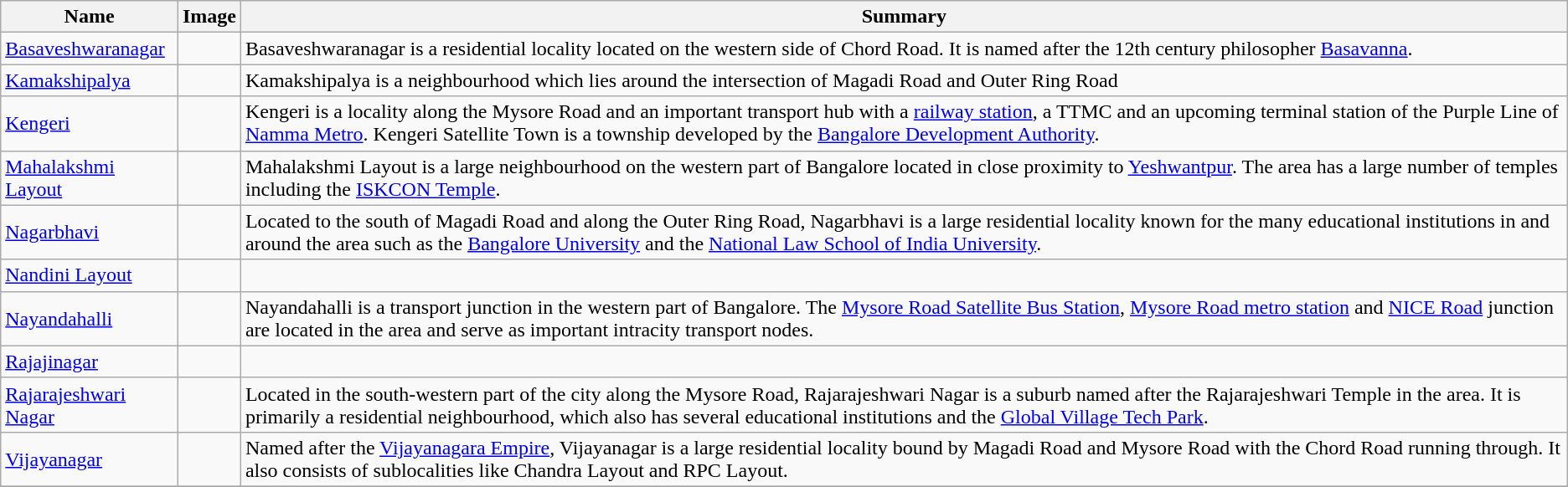<table class="wikitable sortable">
<tr>
<th style="background:light gray; color:black">Name</th>
<th class="unsortable" style="background:light gray; color:black">Image</th>
<th class="unsortable" style="background:light gray; color:black">Summary</th>
</tr>
<tr>
<td><a href='#'>Basaveshwaranagar</a></td>
<td></td>
<td>Basaveshwaranagar is a residential locality located on the western side of Chord Road. It is named after the 12th century philosopher <a href='#'>Basavanna</a>.</td>
</tr>
<tr>
<td><a href='#'>Kamakshipalya</a></td>
<td></td>
<td>Kamakshipalya is a neighbourhood which lies around the intersection of Magadi Road and Outer Ring Road</td>
</tr>
<tr>
<td><a href='#'>Kengeri</a></td>
<td></td>
<td>Kengeri is a locality along the Mysore Road and an important transport hub with a <a href='#'>railway station</a>, a TTMC and an upcoming terminal station of the Purple Line of <a href='#'>Namma Metro</a>. Kengeri Satellite Town is a township developed by the <a href='#'>Bangalore Development Authority</a>.</td>
</tr>
<tr>
<td><a href='#'>Mahalakshmi Layout</a></td>
<td></td>
<td>Mahalakshmi Layout is a large neighbourhood on the western part of Bangalore located in close proximity to <a href='#'>Yeshwantpur</a>. The area has a large number of temples including the <a href='#'>ISKCON Temple</a>.</td>
</tr>
<tr>
<td><a href='#'>Nagarbhavi</a></td>
<td></td>
<td>Located to the south of Magadi Road and along the Outer Ring Road, Nagarbhavi is a large residential locality known for the many educational institutions in and around the area such as the <a href='#'>Bangalore University</a> and the <a href='#'>National Law School of India University</a>.</td>
</tr>
<tr>
<td><a href='#'>Nandini Layout</a></td>
<td></td>
<td></td>
</tr>
<tr>
<td><a href='#'>Nayandahalli</a></td>
<td></td>
<td>Nayandahalli is a transport junction in the western part of Bangalore. The <a href='#'>Mysore Road Satellite Bus Station</a>, <a href='#'>Mysore Road metro station</a> and <a href='#'>NICE Road</a> junction are located in the area and serve as important intracity transport nodes.</td>
</tr>
<tr>
<td><a href='#'>Rajajinagar</a></td>
<td></td>
<td></td>
</tr>
<tr>
<td><a href='#'>Rajarajeshwari Nagar</a></td>
<td></td>
<td>Located in the south-western part of the city along the Mysore Road, Rajarajeshwari Nagar is a suburb named after the Rajarajeshwari Temple in the area. It is primarily a residential neighbourhood, which also has several educational institutions and the <a href='#'>Global Village Tech Park</a>.</td>
</tr>
<tr>
<td><a href='#'>Vijayanagar</a></td>
<td></td>
<td>Named after the <a href='#'>Vijayanagara Empire</a>, Vijayanagar is a large residential locality bound by Magadi Road and Mysore Road with the Chord Road running through. It also consists of sublocalities like Chandra Layout and RPC Layout.</td>
</tr>
<tr>
</tr>
</table>
